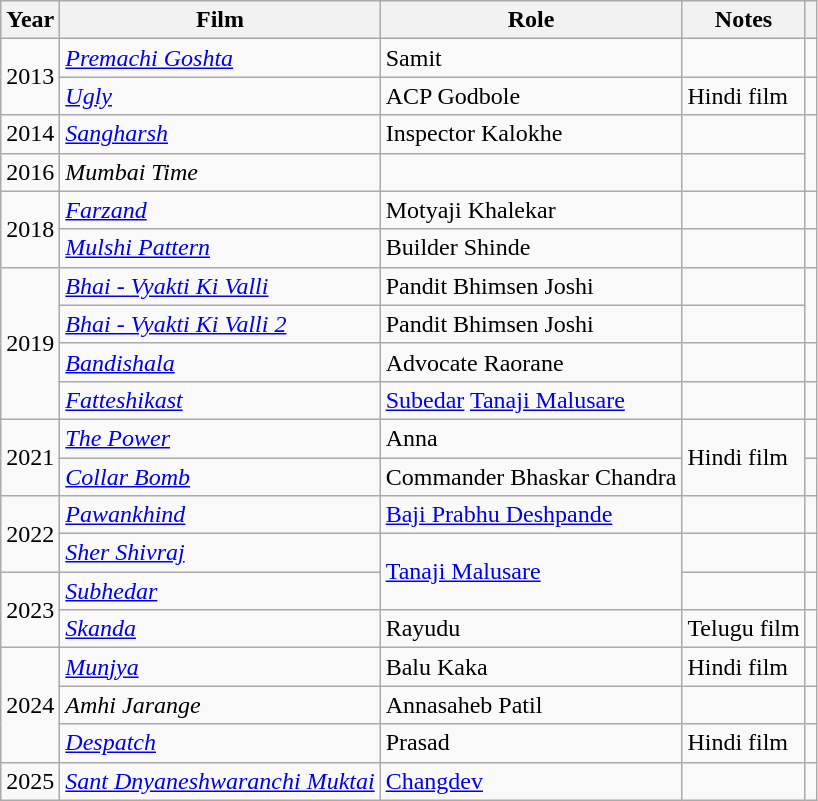<table class="wikitable">
<tr>
<th>Year</th>
<th>Film</th>
<th>Role</th>
<th>Notes</th>
<th></th>
</tr>
<tr>
<td rowspan="2">2013</td>
<td><em><a href='#'>Premachi Goshta</a></em></td>
<td>Samit</td>
<td></td>
<td></td>
</tr>
<tr>
<td><em><a href='#'>Ugly</a></em></td>
<td>ACP Godbole</td>
<td>Hindi film</td>
<td></td>
</tr>
<tr>
<td>2014</td>
<td><em><a href='#'>Sangharsh</a></em></td>
<td>Inspector Kalokhe</td>
<td></td>
<td rowspan="2"></td>
</tr>
<tr>
<td>2016</td>
<td><em>Mumbai Time</em></td>
<td></td>
<td></td>
</tr>
<tr>
<td rowspan="2">2018</td>
<td><em><a href='#'>Farzand</a></em></td>
<td>Motyaji Khalekar</td>
<td></td>
<td></td>
</tr>
<tr>
<td><em><a href='#'>Mulshi Pattern</a></em></td>
<td>Builder Shinde</td>
<td></td>
<td></td>
</tr>
<tr>
<td rowspan="4">2019</td>
<td><a href='#'><em>Bhai - Vyakti Ki Valli</em></a></td>
<td>Pandit Bhimsen Joshi</td>
<td></td>
<td rowspan="2"></td>
</tr>
<tr>
<td><em><a href='#'>Bhai - Vyakti Ki Valli 2</a></em></td>
<td>Pandit Bhimsen Joshi</td>
<td></td>
</tr>
<tr>
<td><em><a href='#'>Bandishala</a></em></td>
<td>Advocate Raorane</td>
<td></td>
<td></td>
</tr>
<tr>
<td><em><a href='#'>Fatteshikast</a></em></td>
<td><a href='#'>Subedar</a> <a href='#'>Tanaji Malusare</a></td>
<td></td>
<td></td>
</tr>
<tr>
<td rowspan="2">2021</td>
<td><em><a href='#'>The Power</a></em></td>
<td>Anna</td>
<td rowspan="2">Hindi film</td>
<td></td>
</tr>
<tr>
<td><em><a href='#'>Collar Bomb</a></em></td>
<td>Commander Bhaskar Chandra</td>
<td></td>
</tr>
<tr>
<td rowspan="2">2022</td>
<td><em><a href='#'>Pawankhind</a></em></td>
<td><a href='#'>Baji Prabhu Deshpande</a></td>
<td></td>
<td></td>
</tr>
<tr>
<td><em><a href='#'>Sher Shivraj</a></em></td>
<td rowspan="2"><a href='#'>Tanaji Malusare</a></td>
<td></td>
<td></td>
</tr>
<tr>
<td rowspan="2">2023</td>
<td><em><a href='#'>Subhedar</a></em></td>
<td></td>
<td></td>
</tr>
<tr>
<td><em><a href='#'>Skanda</a></em></td>
<td>Rayudu</td>
<td>Telugu film</td>
<td></td>
</tr>
<tr>
<td rowspan="3">2024</td>
<td><em><a href='#'>Munjya</a></em></td>
<td>Balu Kaka</td>
<td>Hindi film</td>
<td></td>
</tr>
<tr>
<td><em>Amhi Jarange</em></td>
<td>Annasaheb Patil</td>
<td></td>
<td></td>
</tr>
<tr>
<td><a href='#'><em>Despatch</em></a></td>
<td>Prasad</td>
<td>Hindi film</td>
<td></td>
</tr>
<tr>
<td>2025</td>
<td><em><a href='#'>Sant Dnyaneshwaranchi Muktai</a></em></td>
<td><a href='#'>Changdev</a></td>
<td></td>
<td></td>
</tr>
</table>
